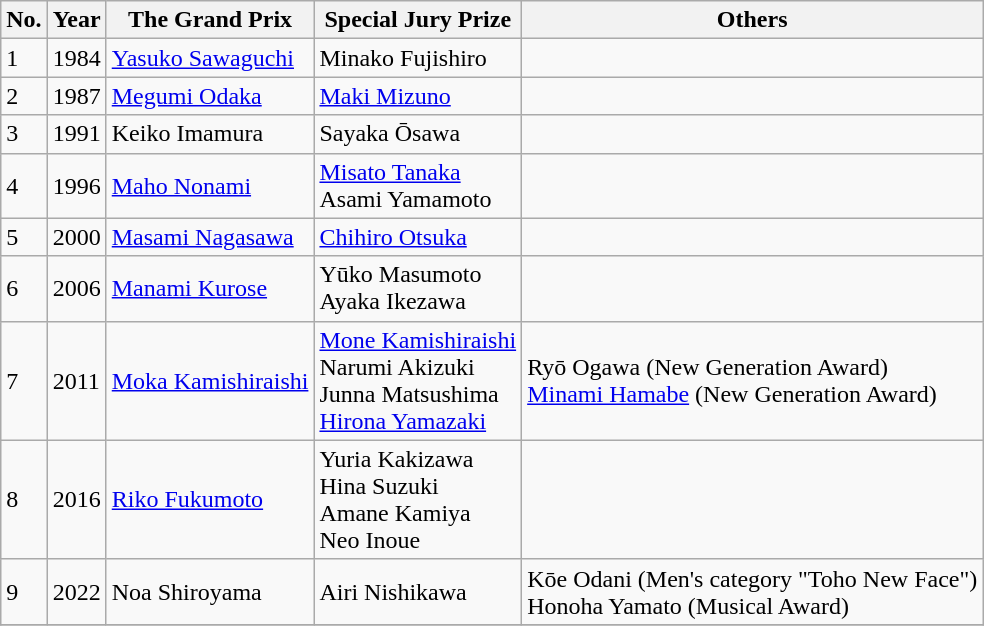<table class="wikitable">
<tr>
<th>No.</th>
<th>Year</th>
<th>The Grand Prix</th>
<th>Special Jury Prize</th>
<th>Others</th>
</tr>
<tr>
<td>1</td>
<td>1984</td>
<td><a href='#'>Yasuko Sawaguchi</a></td>
<td>Minako Fujishiro</td>
<td></td>
</tr>
<tr>
<td>2</td>
<td>1987</td>
<td><a href='#'>Megumi Odaka</a></td>
<td><a href='#'>Maki Mizuno</a></td>
<td></td>
</tr>
<tr>
<td>3</td>
<td>1991</td>
<td>Keiko Imamura</td>
<td>Sayaka Ōsawa</td>
<td></td>
</tr>
<tr>
<td>4</td>
<td>1996</td>
<td><a href='#'>Maho Nonami</a></td>
<td><a href='#'>Misato Tanaka</a><br>Asami Yamamoto</td>
<td></td>
</tr>
<tr>
<td>5</td>
<td>2000</td>
<td><a href='#'>Masami Nagasawa</a></td>
<td><a href='#'>Chihiro Otsuka</a></td>
<td></td>
</tr>
<tr>
<td>6</td>
<td>2006</td>
<td><a href='#'>Manami Kurose</a></td>
<td>Yūko Masumoto<br>Ayaka Ikezawa</td>
<td></td>
</tr>
<tr>
<td>7</td>
<td>2011</td>
<td><a href='#'>Moka Kamishiraishi</a></td>
<td><a href='#'>Mone Kamishiraishi</a><br>Narumi Akizuki<br>Junna Matsushima<br><a href='#'>Hirona Yamazaki</a></td>
<td>Ryō Ogawa (New Generation Award)<br><a href='#'>Minami Hamabe</a> (New Generation Award)</td>
</tr>
<tr>
<td>8</td>
<td>2016</td>
<td><a href='#'>Riko Fukumoto</a></td>
<td>Yuria Kakizawa<br>Hina Suzuki<br>Amane Kamiya<br>Neo Inoue</td>
<td></td>
</tr>
<tr>
<td>9</td>
<td>2022</td>
<td>Noa Shiroyama</td>
<td>Airi Nishikawa</td>
<td>Kōe Odani (Men's category "Toho New Face")<br>Honoha Yamato (Musical Award)</td>
</tr>
<tr>
</tr>
</table>
